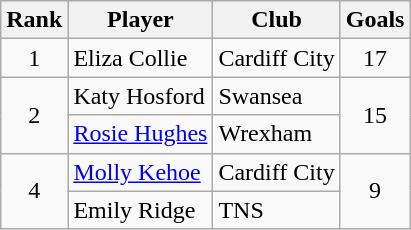<table class="wikitable" style="text-align:center">
<tr>
<th>Rank</th>
<th>Player</th>
<th>Club</th>
<th>Goals</th>
</tr>
<tr>
<td>1</td>
<td align="left"> Eliza Collie</td>
<td align="left">Cardiff City</td>
<td>17</td>
</tr>
<tr>
<td rowspan="2">2</td>
<td align="left"> Katy Hosford</td>
<td align="left">Swansea</td>
<td rowspan="2">15</td>
</tr>
<tr>
<td align="left"> <a href='#'>Rosie Hughes</a></td>
<td align="left">Wrexham</td>
</tr>
<tr>
<td rowspan="2">4</td>
<td align="left"> <a href='#'>Molly Kehoe</a></td>
<td align="left">Cardiff City</td>
<td rowspan="2">9</td>
</tr>
<tr>
<td align="left"> Emily Ridge</td>
<td align="left">TNS</td>
</tr>
</table>
